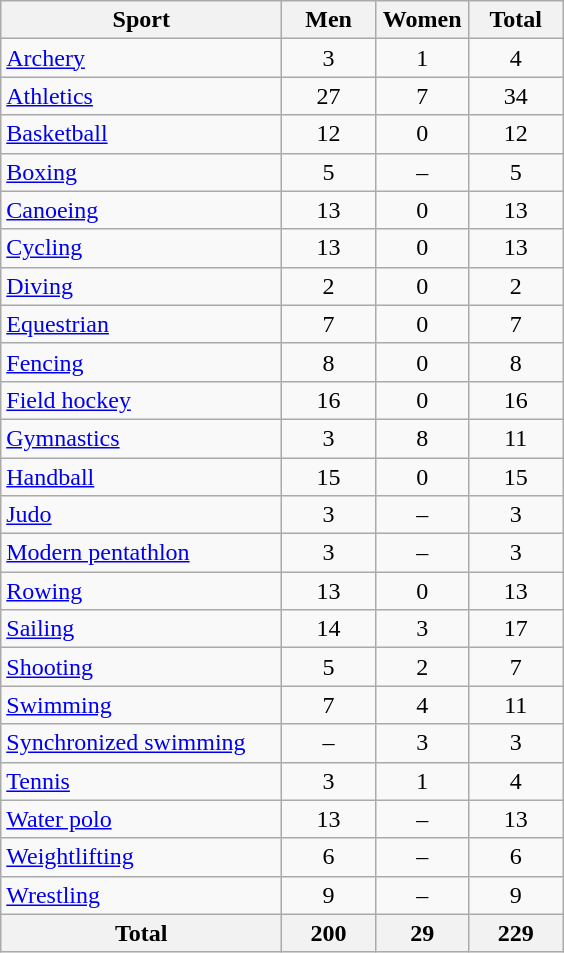<table class="wikitable sortable" style="text-align:center;">
<tr>
<th width=180>Sport</th>
<th width=55>Men</th>
<th width=55>Women</th>
<th width=55>Total</th>
</tr>
<tr>
<td align=left><a href='#'>Archery</a></td>
<td>3</td>
<td>1</td>
<td>4</td>
</tr>
<tr>
<td align=left><a href='#'>Athletics</a></td>
<td>27</td>
<td>7</td>
<td>34</td>
</tr>
<tr>
<td align=left><a href='#'>Basketball</a></td>
<td>12</td>
<td>0</td>
<td>12</td>
</tr>
<tr>
<td align=left><a href='#'>Boxing</a></td>
<td>5</td>
<td>–</td>
<td>5</td>
</tr>
<tr>
<td align=left><a href='#'>Canoeing</a></td>
<td>13</td>
<td>0</td>
<td>13</td>
</tr>
<tr>
<td align=left><a href='#'>Cycling</a></td>
<td>13</td>
<td>0</td>
<td>13</td>
</tr>
<tr>
<td align=left><a href='#'>Diving</a></td>
<td>2</td>
<td>0</td>
<td>2</td>
</tr>
<tr>
<td align=left><a href='#'>Equestrian</a></td>
<td>7</td>
<td>0</td>
<td>7</td>
</tr>
<tr>
<td align=left><a href='#'>Fencing</a></td>
<td>8</td>
<td>0</td>
<td>8</td>
</tr>
<tr>
<td align=left><a href='#'>Field hockey</a></td>
<td>16</td>
<td>0</td>
<td>16</td>
</tr>
<tr>
<td align=left><a href='#'>Gymnastics</a></td>
<td>3</td>
<td>8</td>
<td>11</td>
</tr>
<tr>
<td align=left><a href='#'>Handball</a></td>
<td>15</td>
<td>0</td>
<td>15</td>
</tr>
<tr>
<td align=left><a href='#'>Judo</a></td>
<td>3</td>
<td>–</td>
<td>3</td>
</tr>
<tr>
<td align=left><a href='#'>Modern pentathlon</a></td>
<td>3</td>
<td>–</td>
<td>3</td>
</tr>
<tr>
<td align=left><a href='#'>Rowing</a></td>
<td>13</td>
<td>0</td>
<td>13</td>
</tr>
<tr>
<td align=left><a href='#'>Sailing</a></td>
<td>14</td>
<td>3</td>
<td>17</td>
</tr>
<tr>
<td align=left><a href='#'>Shooting</a></td>
<td>5</td>
<td>2</td>
<td>7</td>
</tr>
<tr>
<td align=left><a href='#'>Swimming</a></td>
<td>7</td>
<td>4</td>
<td>11</td>
</tr>
<tr>
<td align=left><a href='#'>Synchronized swimming</a></td>
<td>–</td>
<td>3</td>
<td>3</td>
</tr>
<tr>
<td align=left><a href='#'>Tennis</a></td>
<td>3</td>
<td>1</td>
<td>4</td>
</tr>
<tr>
<td align=left><a href='#'>Water polo</a></td>
<td>13</td>
<td>–</td>
<td>13</td>
</tr>
<tr>
<td align=left><a href='#'>Weightlifting</a></td>
<td>6</td>
<td>–</td>
<td>6</td>
</tr>
<tr>
<td align=left><a href='#'>Wrestling</a></td>
<td>9</td>
<td>–</td>
<td>9</td>
</tr>
<tr>
<th>Total</th>
<th>200</th>
<th>29</th>
<th>229</th>
</tr>
</table>
